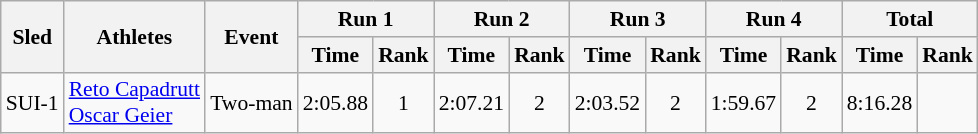<table class="wikitable" border="1" style="font-size:90%">
<tr>
<th rowspan="2">Sled</th>
<th rowspan="2">Athletes</th>
<th rowspan="2">Event</th>
<th colspan="2">Run 1</th>
<th colspan="2">Run 2</th>
<th colspan="2">Run 3</th>
<th colspan="2">Run 4</th>
<th colspan="2">Total</th>
</tr>
<tr>
<th>Time</th>
<th>Rank</th>
<th>Time</th>
<th>Rank</th>
<th>Time</th>
<th>Rank</th>
<th>Time</th>
<th>Rank</th>
<th>Time</th>
<th>Rank</th>
</tr>
<tr>
<td align="center">SUI-1</td>
<td><a href='#'>Reto Capadrutt</a><br><a href='#'>Oscar Geier</a></td>
<td>Two-man</td>
<td align="center">2:05.88</td>
<td align="center">1</td>
<td align="center">2:07.21</td>
<td align="center">2</td>
<td align="center">2:03.52</td>
<td align="center">2</td>
<td align="center">1:59.67</td>
<td align="center">2</td>
<td align="center">8:16.28</td>
<td align="center"></td>
</tr>
</table>
